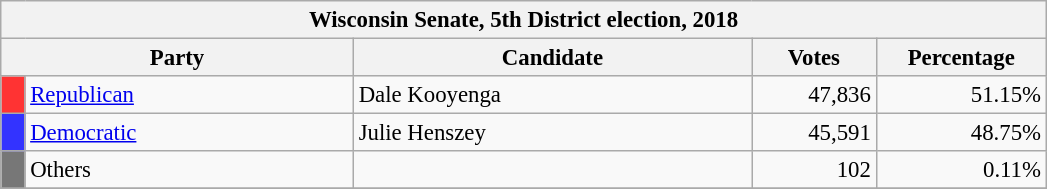<table class="wikitable" style="font-size: 95%;">
<tr>
<th colspan="7">Wisconsin Senate, 5th District election, 2018 </th>
</tr>
<tr>
<th colspan="2" style="width: 15em">Party</th>
<th style="width: 17em">Candidate</th>
<th style="width: 5em">Votes</th>
<th style="width: 7em">Percentage</th>
</tr>
<tr>
<th style="background-color:#FF3333; width: 3px"></th>
<td style="width: 130px"><a href='#'>Republican</a></td>
<td>Dale Kooyenga</td>
<td align="right">47,836</td>
<td align="right">51.15%</td>
</tr>
<tr>
<th style="background-color:#3333FF; width: 3px"></th>
<td style="width: 130px"><a href='#'>Democratic</a></td>
<td>Julie Henszey</td>
<td align="right">45,591</td>
<td align="right">48.75%</td>
</tr>
<tr>
<th style="background-color:#777777; width: 3px"></th>
<td style="width: 130px">Others</td>
<td></td>
<td align="right">102</td>
<td align="right">0.11%</td>
</tr>
<tr>
</tr>
</table>
